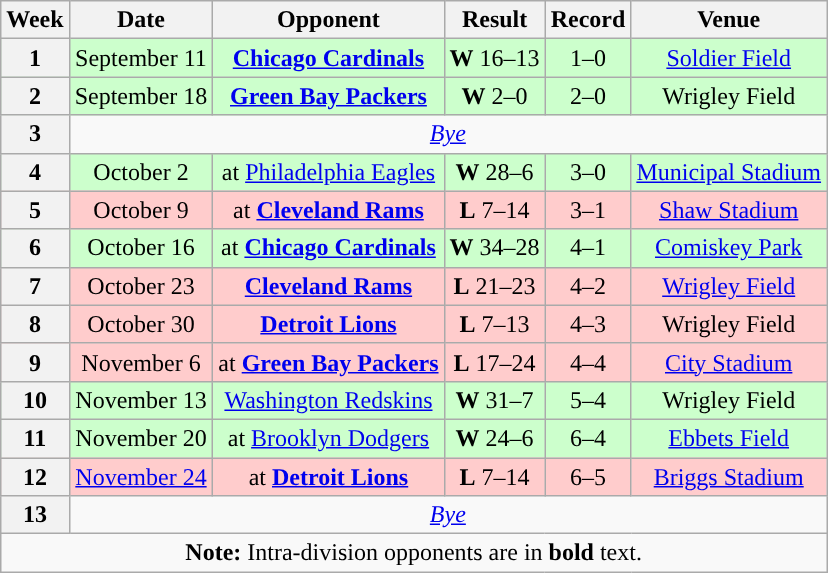<table class="wikitable" style="text-align:center">
<tr>
<th>Week</th>
<th>Date</th>
<th>Opponent</th>
<th>Result</th>
<th>Record</th>
<th>Venue</th>
</tr>
<tr style="background:#cfc">
<th>1</th>
<td>September 11</td>
<td><strong><a href='#'>Chicago Cardinals</a></strong></td>
<td><strong>W</strong> 16–13</td>
<td>1–0</td>
<td><a href='#'>Soldier Field</a></td>
</tr>
<tr style="background:#cfc">
<th>2</th>
<td>September 18</td>
<td><strong><a href='#'>Green Bay Packers</a></strong></td>
<td><strong>W</strong> 2–0</td>
<td>2–0</td>
<td>Wrigley Field</td>
</tr>
<tr>
<th>3</th>
<td colspan="6"><em><a href='#'>Bye</a></em></td>
</tr>
<tr style="background:#cfc">
<th>4</th>
<td>October 2</td>
<td>at <a href='#'>Philadelphia Eagles</a></td>
<td><strong>W</strong> 28–6</td>
<td>3–0</td>
<td><a href='#'>Municipal Stadium</a></td>
</tr>
<tr style="background:#fcc">
<th>5</th>
<td>October 9</td>
<td>at <strong><a href='#'>Cleveland Rams</a></strong></td>
<td><strong>L</strong> 7–14</td>
<td>3–1</td>
<td><a href='#'>Shaw Stadium</a></td>
</tr>
<tr style="background:#cfc">
<th>6</th>
<td>October 16</td>
<td>at <strong><a href='#'>Chicago Cardinals</a></strong></td>
<td><strong>W</strong> 34–28</td>
<td>4–1</td>
<td><a href='#'>Comiskey Park</a></td>
</tr>
<tr style="background:#fcc">
<th>7</th>
<td>October 23</td>
<td><strong><a href='#'>Cleveland Rams</a></strong></td>
<td><strong>L</strong> 21–23</td>
<td>4–2</td>
<td><a href='#'>Wrigley Field</a></td>
</tr>
<tr style="background:#fcc">
<th>8</th>
<td>October 30</td>
<td><strong><a href='#'>Detroit Lions</a></strong></td>
<td><strong>L</strong> 7–13</td>
<td>4–3</td>
<td>Wrigley Field</td>
</tr>
<tr style="background:#fcc">
<th>9</th>
<td>November 6</td>
<td>at <strong><a href='#'>Green Bay Packers</a></strong></td>
<td><strong>L</strong> 17–24</td>
<td>4–4</td>
<td><a href='#'>City Stadium</a></td>
</tr>
<tr style="background:#cfc">
<th>10</th>
<td>November 13</td>
<td><a href='#'>Washington Redskins</a></td>
<td><strong>W</strong> 31–7</td>
<td>5–4</td>
<td>Wrigley Field</td>
</tr>
<tr style="background:#cfc">
<th>11</th>
<td>November 20</td>
<td>at <a href='#'>Brooklyn Dodgers</a></td>
<td><strong>W</strong> 24–6</td>
<td>6–4</td>
<td><a href='#'>Ebbets Field</a></td>
</tr>
<tr style="background:#fcc">
<th>12</th>
<td><a href='#'>November 24</a></td>
<td>at <strong><a href='#'>Detroit Lions</a></strong></td>
<td><strong>L</strong> 7–14</td>
<td>6–5</td>
<td><a href='#'>Briggs Stadium</a></td>
</tr>
<tr>
<th>13</th>
<td colspan="7"><em><a href='#'>Bye</a></em></td>
</tr>
<tr>
<td colspan="8"><strong>Note:</strong> Intra-division opponents are in <strong>bold</strong> text.</td>
</tr>
</table>
